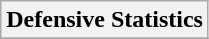<table class="wikitable sortable collapsible collapsed">
<tr>
<th colspan="16">Defensive Statistics</th>
</tr>
<tr>
</tr>
</table>
